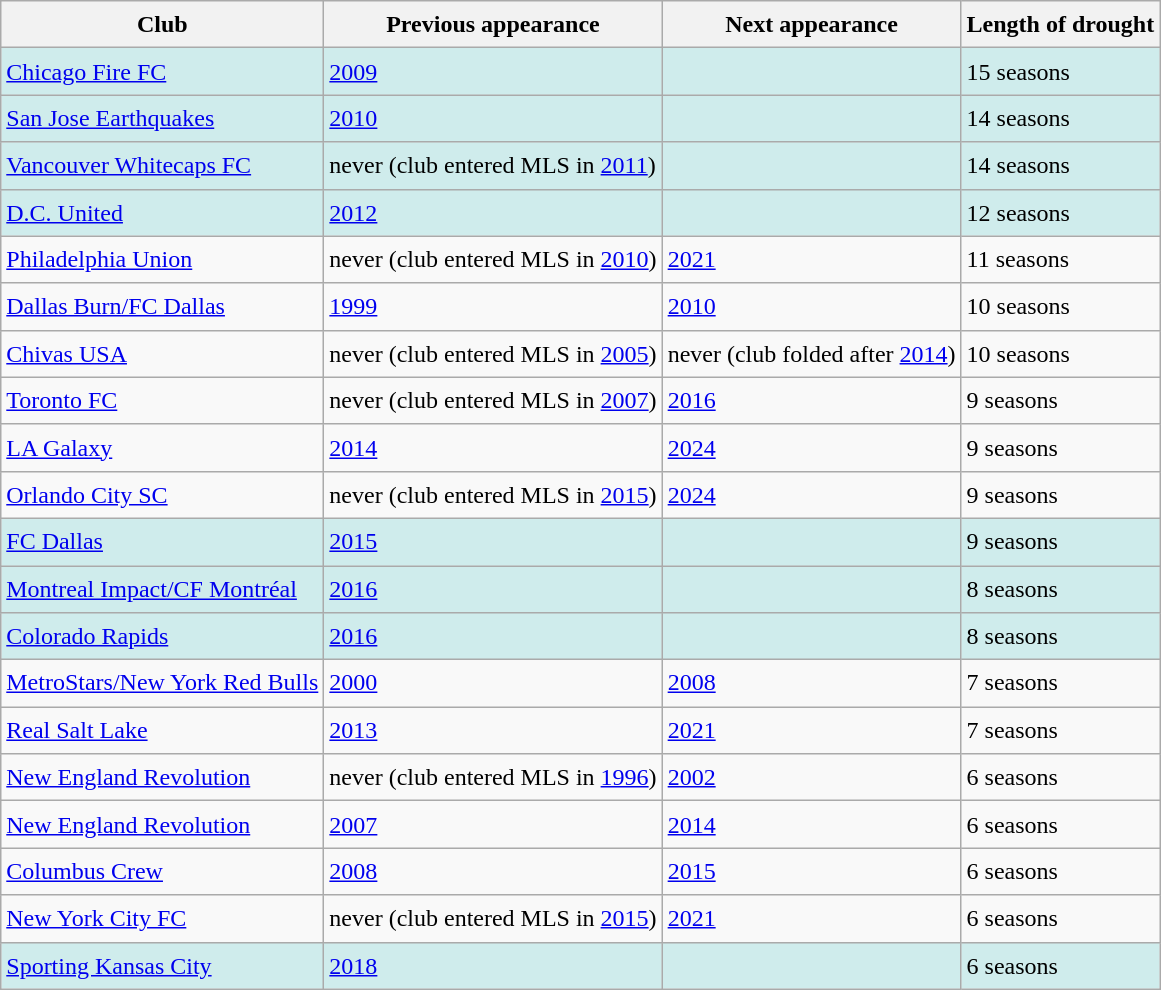<table class="wikitable sortable" style="font-size:1.00em; line-height:1.5em;">
<tr>
<th>Club</th>
<th>Previous appearance</th>
<th>Next appearance</th>
<th>Length of drought</th>
</tr>
<tr style="background:#CFECEC">
<td align="left"><a href='#'>Chicago Fire FC</a></td>
<td><a href='#'>2009</a></td>
<td></td>
<td>15 seasons</td>
</tr>
<tr style="background:#CFECEC">
<td align="left"><a href='#'>San Jose Earthquakes</a></td>
<td><a href='#'>2010</a></td>
<td></td>
<td>14 seasons</td>
</tr>
<tr style="background:#CFECEC">
<td align="left"><a href='#'>Vancouver Whitecaps FC</a></td>
<td>never (club entered MLS in <a href='#'>2011</a>)</td>
<td></td>
<td>14 seasons</td>
</tr>
<tr style="background:#CFECEC">
<td align="left"><a href='#'>D.C. United</a></td>
<td><a href='#'>2012</a></td>
<td></td>
<td>12 seasons</td>
</tr>
<tr>
<td align="left"><a href='#'>Philadelphia Union</a></td>
<td>never (club entered MLS in <a href='#'>2010</a>)</td>
<td><a href='#'>2021</a></td>
<td>11 seasons</td>
</tr>
<tr>
<td align="left"><a href='#'>Dallas Burn/FC Dallas</a></td>
<td><a href='#'>1999</a></td>
<td><a href='#'>2010</a></td>
<td>10 seasons</td>
</tr>
<tr>
<td align="left"><a href='#'>Chivas USA</a></td>
<td>never (club entered MLS in <a href='#'>2005</a>)</td>
<td>never (club folded after <a href='#'>2014</a>)</td>
<td>10 seasons</td>
</tr>
<tr>
<td align="left"><a href='#'>Toronto FC</a></td>
<td>never (club entered MLS in <a href='#'>2007</a>)</td>
<td><a href='#'>2016</a></td>
<td>9 seasons</td>
</tr>
<tr>
<td align="left"><a href='#'>LA Galaxy</a></td>
<td><a href='#'>2014</a></td>
<td><a href='#'>2024</a></td>
<td>9 seasons</td>
</tr>
<tr>
<td align="left"><a href='#'>Orlando City SC</a></td>
<td>never (club entered MLS in <a href='#'>2015</a>)</td>
<td><a href='#'>2024</a></td>
<td>9 seasons</td>
</tr>
<tr style="background:#CFECEC">
<td align="left"><a href='#'>FC Dallas</a></td>
<td><a href='#'>2015</a></td>
<td></td>
<td>9 seasons</td>
</tr>
<tr style="background:#CFECEC">
<td align="left"><a href='#'>Montreal Impact/CF Montréal</a></td>
<td><a href='#'>2016</a></td>
<td></td>
<td>8 seasons</td>
</tr>
<tr style="background:#CFECEC">
<td align="left"><a href='#'>Colorado Rapids</a></td>
<td><a href='#'>2016</a></td>
<td></td>
<td>8 seasons</td>
</tr>
<tr>
<td align="left"><a href='#'>MetroStars/New York Red Bulls</a></td>
<td><a href='#'>2000</a></td>
<td><a href='#'>2008</a></td>
<td>7 seasons</td>
</tr>
<tr>
<td align="left"><a href='#'>Real Salt Lake</a></td>
<td><a href='#'>2013</a></td>
<td><a href='#'>2021</a></td>
<td>7 seasons</td>
</tr>
<tr>
<td align="left"><a href='#'>New England Revolution</a></td>
<td>never (club entered MLS in <a href='#'>1996</a>)</td>
<td><a href='#'>2002</a></td>
<td>6 seasons</td>
</tr>
<tr>
<td align="left"><a href='#'>New England Revolution</a></td>
<td><a href='#'>2007</a></td>
<td><a href='#'>2014</a></td>
<td>6 seasons</td>
</tr>
<tr>
<td align="left"><a href='#'>Columbus Crew</a></td>
<td><a href='#'>2008</a></td>
<td><a href='#'>2015</a></td>
<td>6 seasons</td>
</tr>
<tr>
<td align="left"><a href='#'>New York City FC</a></td>
<td>never (club entered MLS in <a href='#'>2015</a>)</td>
<td><a href='#'>2021</a></td>
<td>6 seasons</td>
</tr>
<tr style="background:#CFECEC">
<td align="left"><a href='#'>Sporting Kansas City</a></td>
<td><a href='#'>2018</a></td>
<td></td>
<td>6 seasons</td>
</tr>
</table>
